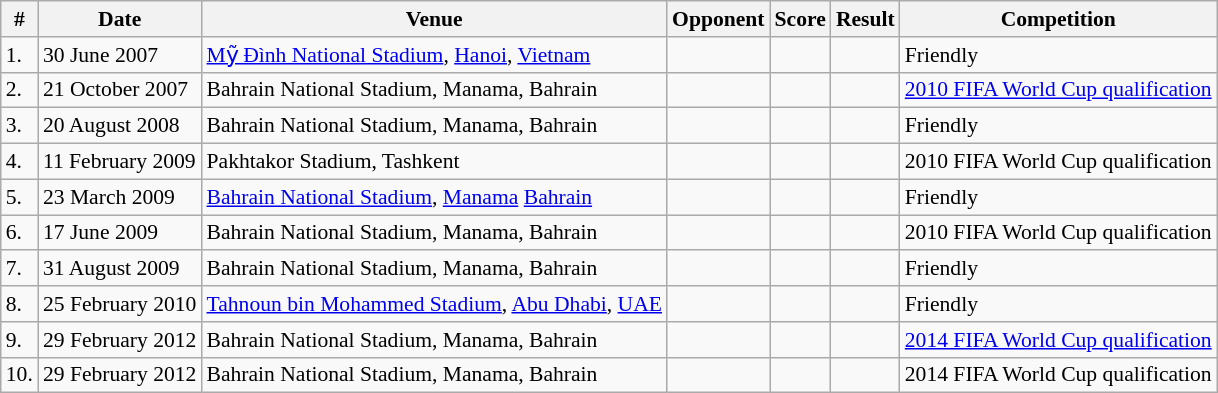<table class="wikitable collapsible collapsed" style="font-size:90%">
<tr>
<th>#</th>
<th>Date</th>
<th>Venue</th>
<th>Opponent</th>
<th>Score</th>
<th>Result</th>
<th>Competition</th>
</tr>
<tr>
<td>1.</td>
<td>30 June 2007</td>
<td><a href='#'>Mỹ Đình National Stadium</a>, <a href='#'>Hanoi</a>, <a href='#'>Vietnam</a></td>
<td></td>
<td></td>
<td></td>
<td>Friendly</td>
</tr>
<tr>
<td>2.</td>
<td>21 October 2007</td>
<td>Bahrain National Stadium, Manama, Bahrain</td>
<td></td>
<td></td>
<td></td>
<td><a href='#'>2010 FIFA World Cup qualification</a></td>
</tr>
<tr>
<td>3.</td>
<td>20 August 2008</td>
<td>Bahrain National Stadium, Manama, Bahrain</td>
<td></td>
<td></td>
<td></td>
<td>Friendly</td>
</tr>
<tr>
<td>4.</td>
<td>11 February 2009</td>
<td>Pakhtakor Stadium, Tashkent</td>
<td></td>
<td></td>
<td></td>
<td>2010 FIFA World Cup qualification</td>
</tr>
<tr>
<td>5.</td>
<td>23 March 2009</td>
<td><a href='#'>Bahrain National Stadium</a>, <a href='#'>Manama</a> <a href='#'>Bahrain</a></td>
<td></td>
<td></td>
<td></td>
<td>Friendly</td>
</tr>
<tr>
<td>6.</td>
<td>17 June 2009</td>
<td>Bahrain National Stadium, Manama, Bahrain</td>
<td></td>
<td></td>
<td></td>
<td>2010 FIFA World Cup qualification</td>
</tr>
<tr>
<td>7.</td>
<td>31 August 2009</td>
<td>Bahrain National Stadium, Manama, Bahrain</td>
<td></td>
<td></td>
<td></td>
<td>Friendly</td>
</tr>
<tr>
<td>8.</td>
<td>25 February 2010</td>
<td><a href='#'>Tahnoun bin Mohammed Stadium</a>, <a href='#'>Abu Dhabi</a>, <a href='#'>UAE</a></td>
<td></td>
<td></td>
<td></td>
<td>Friendly</td>
</tr>
<tr>
<td>9.</td>
<td>29 February 2012</td>
<td>Bahrain National Stadium, Manama, Bahrain</td>
<td></td>
<td></td>
<td></td>
<td><a href='#'>2014 FIFA World Cup qualification</a></td>
</tr>
<tr>
<td>10.</td>
<td>29 February 2012</td>
<td>Bahrain National Stadium, Manama, Bahrain</td>
<td></td>
<td></td>
<td></td>
<td>2014 FIFA World Cup qualification</td>
</tr>
</table>
